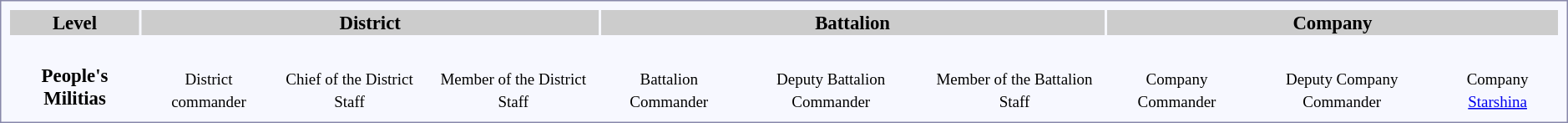<table style="border:1px solid #8888aa; background-color:#f7f8ff; padding:5px; font-size:95%; margin: 0px 12px 12px 0px;">
<tr style="background-color:#CCCCCC; text-align:center;">
<th>Level</th>
<th colspan=10>District</th>
<th colspan=6>Battalion</th>
<th colspan=10>Company</th>
</tr>
<tr style="text-align:center;">
<td rowspan=2><strong><br> People's Militias</strong></td>
<td colspan=4 rowspan=2></td>
<td colspan=2></td>
<td colspan=2></td>
<td colspan=2></td>
<td colspan=2></td>
<td colspan=2></td>
<td colspan=2></td>
<td colspan=2></td>
<td colspan=2></td>
<td colspan=2></td>
</tr>
<tr style="text-align:center;">
<td colspan=2><br><small>District commander</small></td>
<td colspan=2><br><small>Chief of the District Staff</small></td>
<td colspan=2><br><small>Member of the District Staff</small></td>
<td colspan=2><br><small>Battalion Commander</small></td>
<td colspan=2><br><small>Deputy Battalion Commander</small></td>
<td colspan=2><br><small>Member of the Battalion Staff</small></td>
<td colspan=2><br><small>Company Commander</small></td>
<td colspan=2><br><small>Deputy Company Commander</small></td>
<td colspan=2><br><small>Company <a href='#'>Starshina</a></small></td>
</tr>
</table>
